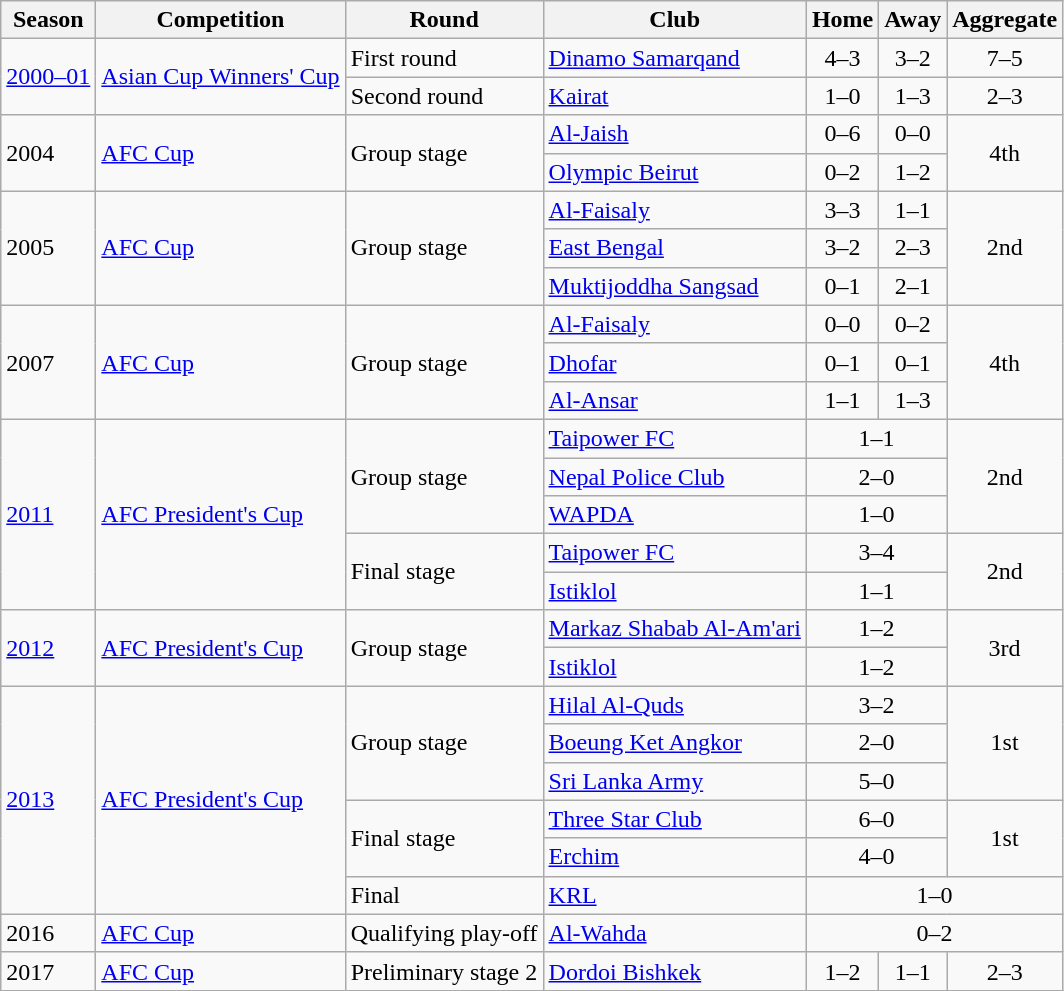<table class="wikitable">
<tr>
<th>Season</th>
<th>Competition</th>
<th>Round</th>
<th>Club</th>
<th>Home</th>
<th>Away</th>
<th>Aggregate</th>
</tr>
<tr>
<td rowspan="2"><a href='#'>2000–01</a></td>
<td rowspan="2"><a href='#'>Asian Cup Winners' Cup</a></td>
<td rowspan="1">First round</td>
<td> <a href='#'>Dinamo Samarqand</a></td>
<td align=center>4–3</td>
<td align=center>3–2</td>
<td align=center>7–5</td>
</tr>
<tr>
<td rowspan="1">Second round</td>
<td> <a href='#'>Kairat</a></td>
<td align=center>1–0</td>
<td align=center>1–3</td>
<td align=center>2–3</td>
</tr>
<tr>
<td rowspan="2">2004</td>
<td rowspan="2"><a href='#'>AFC Cup</a></td>
<td rowspan="2">Group stage</td>
<td> <a href='#'>Al-Jaish</a></td>
<td align=center>0–6</td>
<td align=center>0–0</td>
<td rowspan=2; style="text-align:center;">4th</td>
</tr>
<tr>
<td> <a href='#'>Olympic Beirut</a></td>
<td align=center>0–2</td>
<td align=center>1–2</td>
</tr>
<tr>
<td rowspan="3">2005</td>
<td rowspan="3"><a href='#'>AFC Cup</a></td>
<td rowspan="3">Group stage</td>
<td> <a href='#'>Al-Faisaly</a></td>
<td align=center>3–3</td>
<td align=center>1–1</td>
<td rowspan=3; style="text-align:center;">2nd</td>
</tr>
<tr>
<td> <a href='#'>East Bengal</a></td>
<td align=center>3–2</td>
<td align=center>2–3</td>
</tr>
<tr>
<td> <a href='#'>Muktijoddha Sangsad</a></td>
<td align=center>0–1</td>
<td align=center>2–1</td>
</tr>
<tr>
<td rowspan="3">2007</td>
<td rowspan="3"><a href='#'>AFC Cup</a></td>
<td rowspan="3">Group stage</td>
<td> <a href='#'>Al-Faisaly</a></td>
<td align=center>0–0</td>
<td align=center>0–2</td>
<td rowspan=3; style="text-align:center;">4th</td>
</tr>
<tr>
<td> <a href='#'>Dhofar</a></td>
<td align=center>0–1</td>
<td align=center>0–1</td>
</tr>
<tr>
<td> <a href='#'>Al-Ansar</a></td>
<td align=center>1–1</td>
<td align=center>1–3</td>
</tr>
<tr>
<td rowspan="5"><a href='#'>2011</a></td>
<td rowspan="5"><a href='#'>AFC President's Cup</a></td>
<td rowspan="3">Group stage</td>
<td> <a href='#'>Taipower FC</a></td>
<td colspan=2; style="text-align:center;">1–1</td>
<td rowspan=3; style="text-align:center;">2nd</td>
</tr>
<tr>
<td> <a href='#'>Nepal Police Club</a></td>
<td colspan=2; style="text-align:center;">2–0</td>
</tr>
<tr>
<td> <a href='#'>WAPDA</a></td>
<td colspan=2; style="text-align:center;">1–0</td>
</tr>
<tr>
<td rowspan="2">Final stage</td>
<td> <a href='#'>Taipower FC</a></td>
<td colspan=2; style="text-align:center;">3–4</td>
<td rowspan=2; style="text-align:center;">2nd</td>
</tr>
<tr>
<td> <a href='#'>Istiklol</a></td>
<td colspan=2; style="text-align:center;">1–1</td>
</tr>
<tr>
<td rowspan="2"><a href='#'>2012</a></td>
<td rowspan="2"><a href='#'>AFC President's Cup</a></td>
<td rowspan="2">Group stage</td>
<td> <a href='#'>Markaz Shabab Al-Am'ari</a></td>
<td colspan=2; style="text-align:center;">1–2</td>
<td rowspan=2; style="text-align:center;">3rd</td>
</tr>
<tr>
<td> <a href='#'>Istiklol</a></td>
<td colspan=2; style="text-align:center;">1–2</td>
</tr>
<tr>
<td rowspan="6"><a href='#'>2013</a></td>
<td rowspan="6"><a href='#'>AFC President's Cup</a></td>
<td rowspan="3">Group stage</td>
<td> <a href='#'>Hilal Al-Quds</a></td>
<td colspan=2; style="text-align:center;">3–2</td>
<td rowspan=3; style="text-align:center;">1st</td>
</tr>
<tr>
<td> <a href='#'>Boeung Ket Angkor</a></td>
<td colspan=2; style="text-align:center;">2–0</td>
</tr>
<tr>
<td> <a href='#'>Sri Lanka Army</a></td>
<td colspan=2; style="text-align:center;">5–0</td>
</tr>
<tr>
<td rowspan="2">Final stage</td>
<td> <a href='#'>Three Star Club</a></td>
<td colspan=2; style="text-align:center;">6–0</td>
<td rowspan=2; style="text-align:center;">1st</td>
</tr>
<tr>
<td> <a href='#'>Erchim</a></td>
<td colspan=2; style="text-align:center;">4–0</td>
</tr>
<tr>
<td>Final</td>
<td> <a href='#'>KRL</a></td>
<td colspan=3; style="text-align:center;">1–0</td>
</tr>
<tr>
<td rowspan="1">2016</td>
<td rowspan="1"><a href='#'>AFC Cup</a></td>
<td rowspan="1">Qualifying play-off</td>
<td> <a href='#'>Al-Wahda</a></td>
<td colspan=3; style="text-align:center;">0–2</td>
</tr>
<tr>
<td rowspan="1">2017</td>
<td rowspan="1"><a href='#'>AFC Cup</a></td>
<td rowspan="1">Preliminary stage 2</td>
<td> <a href='#'>Dordoi Bishkek</a></td>
<td style="text-align:center;">1–2</td>
<td style="text-align:center;">1–1</td>
<td style="text-align:center;">2–3</td>
</tr>
</table>
